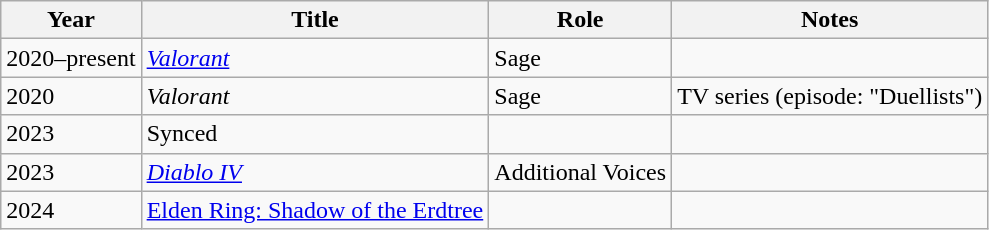<table class="wikitable sortable">
<tr>
<th>Year</th>
<th>Title</th>
<th>Role</th>
<th>Notes</th>
</tr>
<tr>
<td>2020–present</td>
<td><em><a href='#'>Valorant</a></em></td>
<td>Sage</td>
<td></td>
</tr>
<tr>
<td>2020</td>
<td><em>Valorant</em></td>
<td>Sage</td>
<td>TV series (episode: "Duellists")</td>
</tr>
<tr>
<td>2023</td>
<td>Synced</td>
<td></td>
<td></td>
</tr>
<tr>
<td>2023</td>
<td><em><a href='#'>Diablo IV</a></em></td>
<td>Additional Voices</td>
<td></td>
</tr>
<tr>
<td>2024</td>
<td><a href='#'>Elden Ring: Shadow of the Erdtree</a></td>
<td></td>
<td></td>
</tr>
</table>
